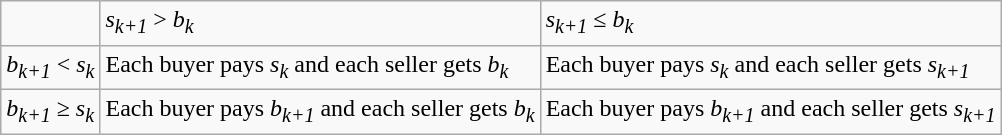<table class="wikitable">
<tr>
<td></td>
<td><em>s<sub>k+1</sub></em> > <em>b<sub>k</sub></em></td>
<td><em>s<sub>k+1</sub></em> ≤ <em>b<sub>k</sub></em></td>
</tr>
<tr>
<td><em>b<sub>k+1</sub></em> < <em>s<sub>k</sub></em></td>
<td>Each buyer pays <em>s<sub>k</sub></em> and each seller gets <em>b<sub>k</sub></em></td>
<td>Each buyer pays <em>s<sub>k</sub></em> and each seller gets <em>s<sub>k+1</sub></em></td>
</tr>
<tr>
<td><em>b<sub>k+1</sub></em> ≥ <em>s<sub>k</sub></em></td>
<td>Each buyer pays <em>b<sub>k+1</sub></em> and each seller gets <em>b<sub>k</sub></em></td>
<td>Each buyer pays <em>b<sub>k+1</sub></em> and each seller gets <em>s<sub>k+1</sub></em></td>
</tr>
</table>
